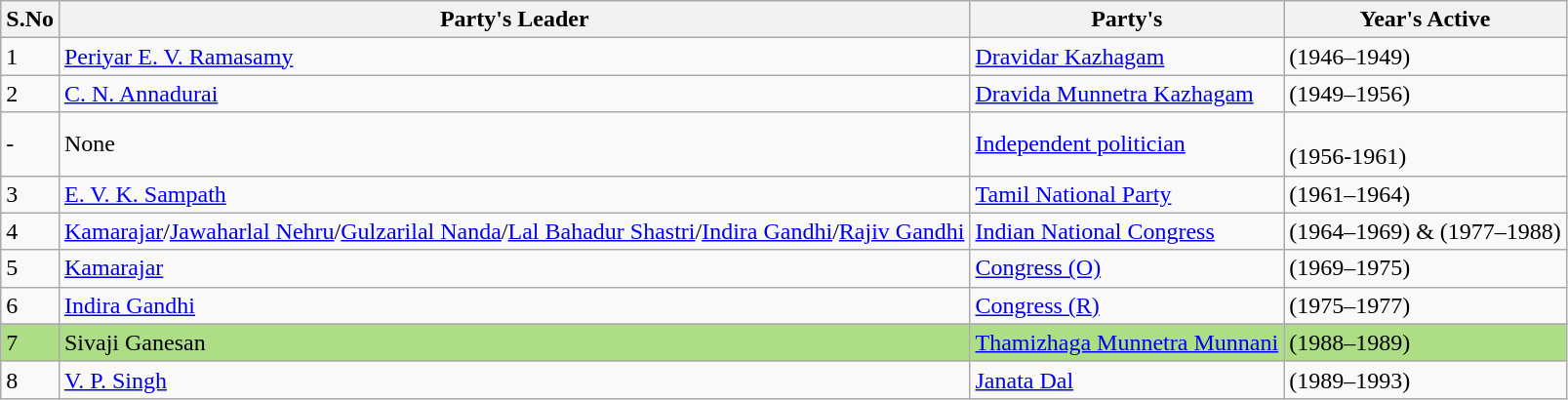<table class="wikitable">
<tr>
<th>S.No</th>
<th>Party's Leader</th>
<th>Party's</th>
<th>Year's Active</th>
</tr>
<tr>
<td>1</td>
<td><a href='#'>Periyar E. V. Ramasamy</a></td>
<td><a href='#'>Dravidar Kazhagam</a></td>
<td>(1946–1949)</td>
</tr>
<tr>
<td>2</td>
<td><a href='#'>C. N. Annadurai</a></td>
<td><a href='#'>Dravida Munnetra Kazhagam</a></td>
<td>(1949–1956)</td>
</tr>
<tr>
<td>-</td>
<td>None</td>
<td><a href='#'>Independent politician</a></td>
<td><br>(1956-1961)</td>
</tr>
<tr>
<td>3</td>
<td><a href='#'>E. V. K. Sampath</a></td>
<td><a href='#'>Tamil National Party</a></td>
<td>(1961–1964)</td>
</tr>
<tr>
<td>4</td>
<td><a href='#'>Kamarajar</a>/<a href='#'>Jawaharlal Nehru</a>/<a href='#'>Gulzarilal Nanda</a>/<a href='#'>Lal Bahadur Shastri</a>/<a href='#'>Indira Gandhi</a>/<a href='#'>Rajiv Gandhi</a></td>
<td><a href='#'>Indian National Congress</a></td>
<td>(1964–1969) & (1977–1988)</td>
</tr>
<tr>
<td>5</td>
<td><a href='#'>Kamarajar</a></td>
<td><a href='#'>Congress (O)</a></td>
<td>(1969–1975)</td>
</tr>
<tr>
<td>6</td>
<td><a href='#'>Indira Gandhi</a></td>
<td><a href='#'>Congress (R)</a></td>
<td>(1975–1977)</td>
</tr>
<tr>
</tr>
<tr bgcolor=#ADDE86>
<td>7</td>
<td>Sivaji Ganesan</td>
<td><a href='#'>Thamizhaga Munnetra Munnani</a></td>
<td>(1988–1989)</td>
</tr>
<tr>
<td>8</td>
<td><a href='#'>V. P. Singh</a></td>
<td><a href='#'>Janata Dal</a></td>
<td>(1989–1993)</td>
</tr>
</table>
